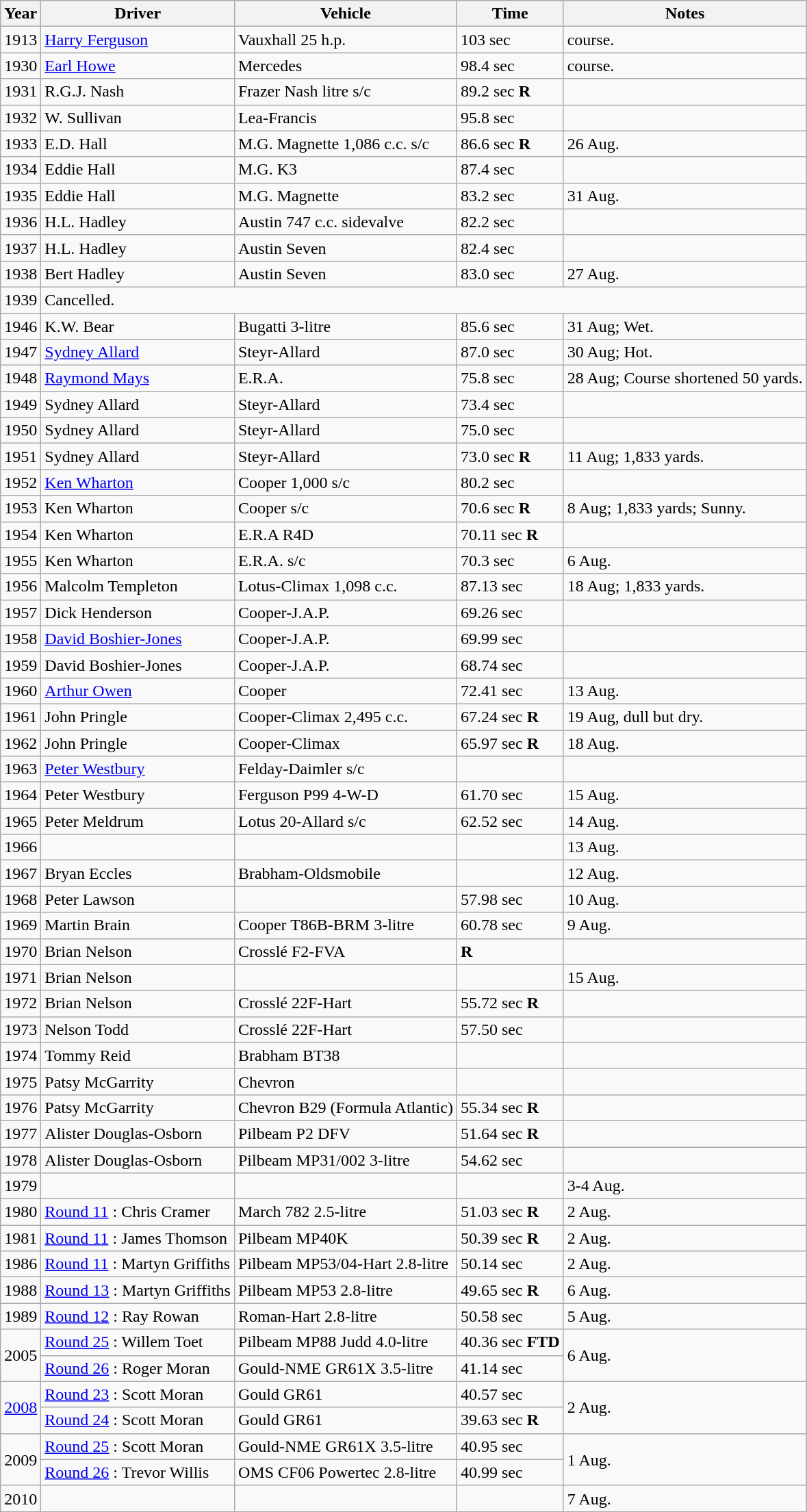<table class="wikitable">
<tr>
<th width="*">Year</th>
<th width="*">Driver</th>
<th width="*">Vehicle</th>
<th width="*">Time</th>
<th width="*">Notes</th>
</tr>
<tr>
<td>1913</td>
<td><a href='#'>Harry Ferguson</a></td>
<td>Vauxhall 25 h.p.</td>
<td>103 sec</td>
<td>  course.</td>
</tr>
<tr>
<td>1930</td>
<td><a href='#'>Earl Howe</a></td>
<td>Mercedes</td>
<td>98.4 sec</td>
<td>  course.</td>
</tr>
<tr>
<td>1931</td>
<td>R.G.J. Nash</td>
<td>Frazer Nash  litre s/c</td>
<td>89.2 sec <strong>R</strong></td>
<td></td>
</tr>
<tr>
<td>1932</td>
<td>W. Sullivan</td>
<td>Lea-Francis</td>
<td>95.8 sec</td>
<td></td>
</tr>
<tr>
<td>1933</td>
<td>E.D. Hall</td>
<td>M.G. Magnette 1,086 c.c. s/c</td>
<td>86.6 sec <strong>R</strong></td>
<td> 26 Aug.</td>
</tr>
<tr>
<td>1934</td>
<td>Eddie Hall</td>
<td>M.G. K3</td>
<td>87.4 sec</td>
<td></td>
</tr>
<tr>
<td>1935</td>
<td>Eddie Hall</td>
<td>M.G. Magnette</td>
<td>83.2 sec</td>
<td> 31 Aug.</td>
</tr>
<tr>
<td>1936</td>
<td>H.L. Hadley</td>
<td>Austin 747 c.c. sidevalve</td>
<td>82.2 sec</td>
<td></td>
</tr>
<tr>
<td>1937</td>
<td>H.L. Hadley</td>
<td>Austin Seven</td>
<td>82.4 sec</td>
<td></td>
</tr>
<tr>
<td>1938</td>
<td>Bert Hadley</td>
<td>Austin Seven</td>
<td>83.0 sec</td>
<td> 27 Aug.</td>
</tr>
<tr>
<td>1939</td>
<td colspan=4>Cancelled.</td>
</tr>
<tr>
<td>1946</td>
<td>K.W. Bear</td>
<td>Bugatti 3-litre</td>
<td>85.6 sec</td>
<td> 31 Aug; Wet.</td>
</tr>
<tr>
<td>1947</td>
<td><a href='#'>Sydney Allard</a></td>
<td>Steyr-Allard</td>
<td>87.0 sec</td>
<td> 30 Aug; Hot.</td>
</tr>
<tr>
<td>1948</td>
<td><a href='#'>Raymond Mays</a></td>
<td>E.R.A.</td>
<td>75.8 sec</td>
<td> 28 Aug; Course shortened 50 yards.</td>
</tr>
<tr>
<td>1949</td>
<td>Sydney Allard</td>
<td>Steyr-Allard</td>
<td>73.4 sec</td>
<td></td>
</tr>
<tr>
<td>1950</td>
<td>Sydney Allard</td>
<td>Steyr-Allard</td>
<td>75.0 sec</td>
<td></td>
</tr>
<tr>
<td>1951</td>
<td>Sydney Allard</td>
<td>Steyr-Allard</td>
<td>73.0 sec <strong>R</strong></td>
<td> 11 Aug; 1,833 yards.</td>
</tr>
<tr>
<td>1952</td>
<td><a href='#'>Ken Wharton</a></td>
<td>Cooper 1,000 s/c</td>
<td>80.2 sec</td>
<td></td>
</tr>
<tr>
<td>1953</td>
<td>Ken Wharton</td>
<td>Cooper s/c</td>
<td>70.6 sec <strong>R</strong></td>
<td> 8 Aug; 1,833 yards; Sunny.</td>
</tr>
<tr>
<td>1954</td>
<td>Ken Wharton</td>
<td>E.R.A R4D</td>
<td>70.11 sec <strong>R</strong></td>
<td></td>
</tr>
<tr>
<td>1955</td>
<td>Ken Wharton</td>
<td>E.R.A. s/c</td>
<td>70.3 sec</td>
<td> 6 Aug.</td>
</tr>
<tr>
<td>1956</td>
<td>Malcolm Templeton</td>
<td>Lotus-Climax 1,098 c.c.</td>
<td>87.13 sec</td>
<td> 18 Aug; 1,833 yards.</td>
</tr>
<tr>
<td>1957</td>
<td>Dick Henderson</td>
<td>Cooper-J.A.P.</td>
<td>69.26 sec</td>
<td></td>
</tr>
<tr>
<td>1958</td>
<td><a href='#'>David Boshier-Jones</a></td>
<td>Cooper-J.A.P.</td>
<td>69.99 sec</td>
<td></td>
</tr>
<tr>
<td>1959</td>
<td>David Boshier-Jones</td>
<td>Cooper-J.A.P.</td>
<td>68.74 sec</td>
<td></td>
</tr>
<tr>
<td>1960</td>
<td><a href='#'>Arthur Owen</a></td>
<td>Cooper</td>
<td>72.41 sec</td>
<td> 13 Aug.</td>
</tr>
<tr>
<td>1961</td>
<td>John Pringle</td>
<td>Cooper-Climax 2,495 c.c.</td>
<td>67.24 sec <strong>R</strong></td>
<td> 19 Aug, dull but dry.</td>
</tr>
<tr>
<td>1962</td>
<td>John Pringle</td>
<td>Cooper-Climax</td>
<td>65.97 sec <strong>R</strong></td>
<td> 18 Aug.</td>
</tr>
<tr>
<td>1963</td>
<td><a href='#'>Peter Westbury</a></td>
<td>Felday-Daimler s/c</td>
<td></td>
<td></td>
</tr>
<tr>
<td>1964</td>
<td>Peter Westbury</td>
<td>Ferguson P99 4-W-D</td>
<td>61.70 sec</td>
<td> 15 Aug.</td>
</tr>
<tr>
<td>1965</td>
<td>Peter Meldrum</td>
<td>Lotus 20-Allard s/c</td>
<td>62.52 sec</td>
<td> 14 Aug.</td>
</tr>
<tr>
<td>1966</td>
<td></td>
<td></td>
<td></td>
<td>13 Aug.</td>
</tr>
<tr>
<td>1967</td>
<td>Bryan Eccles</td>
<td>Brabham-Oldsmobile</td>
<td></td>
<td>12 Aug.</td>
</tr>
<tr>
<td>1968</td>
<td>Peter Lawson</td>
<td></td>
<td>57.98 sec</td>
<td>10 Aug.</td>
</tr>
<tr>
<td>1969</td>
<td>Martin Brain</td>
<td>Cooper T86B-BRM 3-litre</td>
<td>60.78 sec</td>
<td> 9 Aug.</td>
</tr>
<tr>
<td>1970</td>
<td>Brian Nelson</td>
<td>Crosslé F2-FVA</td>
<td><strong>R</strong></td>
<td></td>
</tr>
<tr>
<td>1971</td>
<td>Brian Nelson</td>
<td></td>
<td></td>
<td>15 Aug.</td>
</tr>
<tr>
<td>1972</td>
<td>Brian Nelson</td>
<td>Crosslé 22F-Hart</td>
<td>55.72 sec <strong>R</strong></td>
<td></td>
</tr>
<tr>
<td>1973</td>
<td>Nelson Todd</td>
<td>Crosslé 22F-Hart</td>
<td>57.50 sec</td>
<td></td>
</tr>
<tr>
<td>1974</td>
<td>Tommy Reid</td>
<td>Brabham BT38</td>
<td></td>
<td></td>
</tr>
<tr>
<td>1975</td>
<td>Patsy McGarrity</td>
<td>Chevron</td>
<td></td>
<td></td>
</tr>
<tr>
<td>1976</td>
<td>Patsy McGarrity</td>
<td>Chevron B29 (Formula Atlantic)</td>
<td>55.34 sec <strong>R</strong></td>
<td></td>
</tr>
<tr>
<td>1977</td>
<td>Alister Douglas-Osborn</td>
<td>Pilbeam P2 DFV</td>
<td>51.64 sec <strong>R</strong></td>
<td></td>
</tr>
<tr>
<td>1978</td>
<td>Alister Douglas-Osborn</td>
<td>Pilbeam MP31/002 3-litre</td>
<td>54.62 sec</td>
<td></td>
</tr>
<tr>
<td>1979</td>
<td></td>
<td></td>
<td></td>
<td>3-4 Aug.</td>
</tr>
<tr>
<td>1980</td>
<td><a href='#'>Round 11</a> : Chris Cramer</td>
<td>March 782 2.5-litre</td>
<td>51.03 sec <strong>R</strong></td>
<td> 2 Aug.</td>
</tr>
<tr>
<td>1981</td>
<td><a href='#'>Round 11</a> : James Thomson</td>
<td>Pilbeam MP40K</td>
<td>50.39 sec <strong>R</strong></td>
<td> 2 Aug.</td>
</tr>
<tr>
<td>1986</td>
<td><a href='#'>Round 11</a> : Martyn Griffiths</td>
<td>Pilbeam MP53/04-Hart 2.8-litre</td>
<td>50.14 sec</td>
<td> 2 Aug.</td>
</tr>
<tr>
<td>1988</td>
<td><a href='#'>Round 13</a> : Martyn Griffiths</td>
<td>Pilbeam MP53 2.8-litre</td>
<td>49.65 sec <strong>R</strong></td>
<td> 6 Aug.</td>
</tr>
<tr>
<td>1989</td>
<td><a href='#'>Round 12</a> : Ray Rowan</td>
<td>Roman-Hart 2.8-litre</td>
<td>50.58 sec</td>
<td> 5 Aug.</td>
</tr>
<tr>
<td rowspan=2>2005</td>
<td><a href='#'>Round 25</a> : Willem Toet</td>
<td>Pilbeam MP88 Judd 4.0-litre</td>
<td>40.36 sec <strong>FTD</strong></td>
<td rowspan=2> 6 Aug.</td>
</tr>
<tr>
<td><a href='#'>Round 26</a> : Roger Moran</td>
<td>Gould-NME GR61X 3.5-litre</td>
<td>41.14 sec</td>
</tr>
<tr>
<td rowspan=2><a href='#'>2008</a></td>
<td><a href='#'>Round 23</a> : Scott Moran</td>
<td>Gould GR61</td>
<td>40.57 sec</td>
<td rowspan=2>2 Aug.</td>
</tr>
<tr>
<td><a href='#'>Round 24</a> : Scott Moran</td>
<td>Gould GR61</td>
<td>39.63 sec <strong>R</strong></td>
</tr>
<tr>
<td rowspan=2>2009</td>
<td><a href='#'>Round 25</a> : Scott Moran</td>
<td>Gould-NME GR61X 3.5-litre</td>
<td>40.95 sec</td>
<td rowspan=2>1 Aug.</td>
</tr>
<tr>
<td><a href='#'>Round 26</a> : Trevor Willis</td>
<td>OMS CF06 Powertec 2.8-litre</td>
<td>40.99 sec</td>
</tr>
<tr>
<td>2010</td>
<td></td>
<td></td>
<td></td>
<td>7 Aug.</td>
</tr>
<tr>
</tr>
</table>
